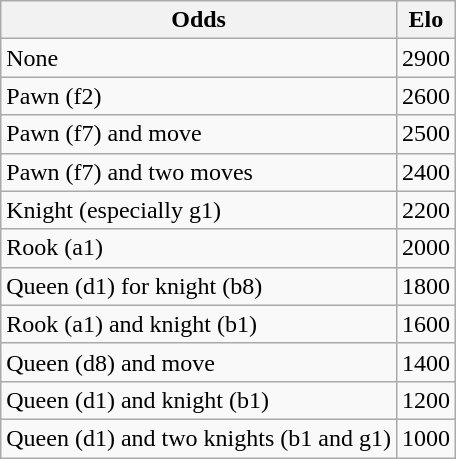<table class="wikitable">
<tr>
<th>Odds</th>
<th>Elo</th>
</tr>
<tr>
<td>None</td>
<td>2900</td>
</tr>
<tr>
<td>Pawn (f2)</td>
<td>2600</td>
</tr>
<tr>
<td>Pawn (f7) and move</td>
<td>2500</td>
</tr>
<tr>
<td>Pawn (f7) and two moves</td>
<td>2400</td>
</tr>
<tr>
<td>Knight (especially g1)</td>
<td>2200</td>
</tr>
<tr>
<td>Rook (a1)</td>
<td>2000</td>
</tr>
<tr>
<td>Queen (d1) for knight (b8)</td>
<td>1800</td>
</tr>
<tr>
<td>Rook (a1) and knight (b1)</td>
<td>1600</td>
</tr>
<tr>
<td>Queen (d8) and move</td>
<td>1400</td>
</tr>
<tr>
<td>Queen (d1) and knight (b1)</td>
<td>1200</td>
</tr>
<tr>
<td>Queen (d1) and two knights (b1 and g1)</td>
<td>1000</td>
</tr>
</table>
